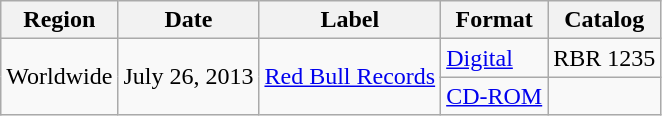<table class="wikitable">
<tr>
<th>Region</th>
<th>Date</th>
<th>Label</th>
<th>Format</th>
<th>Catalog</th>
</tr>
<tr>
<td rowspan=2>Worldwide</td>
<td rowspan=2>July 26, 2013</td>
<td rowspan=2><a href='#'>Red Bull Records</a></td>
<td><a href='#'>Digital</a></td>
<td>RBR 1235</td>
</tr>
<tr>
<td><a href='#'>CD-ROM</a></td>
<td></td>
</tr>
</table>
